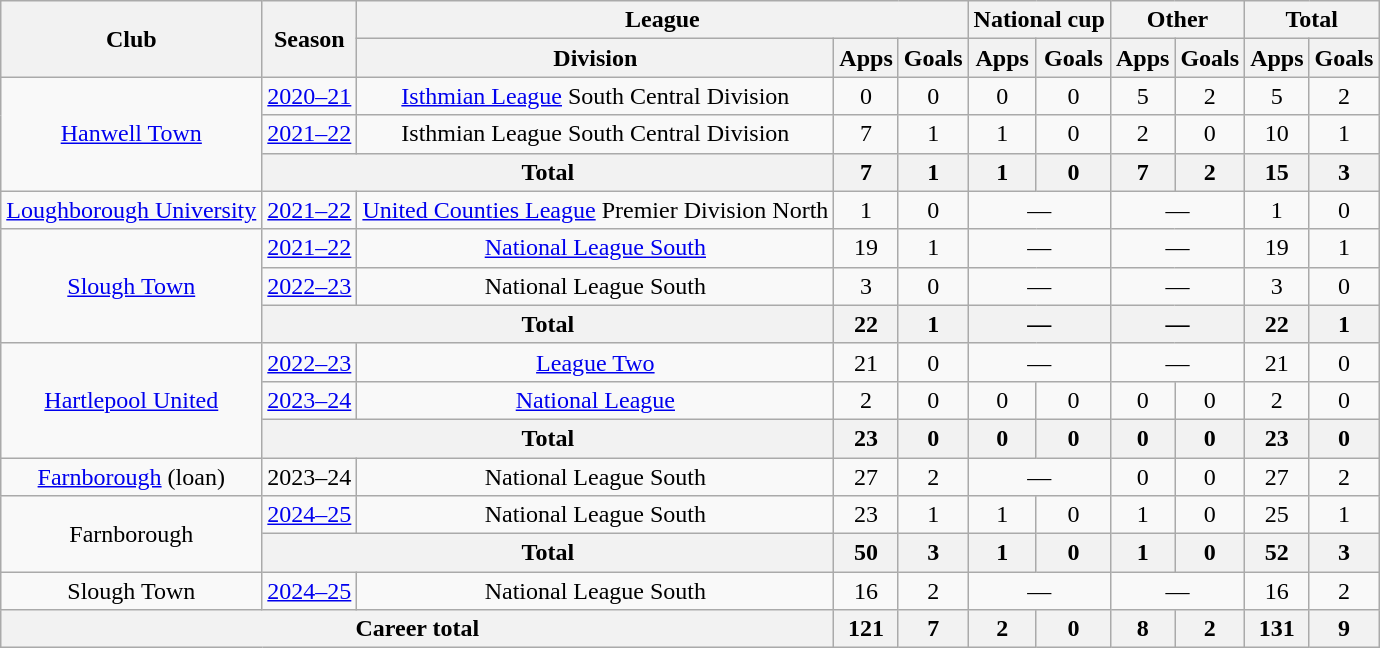<table class="wikitable" style="text-align: center">
<tr>
<th rowspan="2">Club</th>
<th rowspan="2">Season</th>
<th colspan="3">League</th>
<th colspan="2">National cup</th>
<th colspan="2">Other</th>
<th colspan="2">Total</th>
</tr>
<tr>
<th>Division</th>
<th>Apps</th>
<th>Goals</th>
<th>Apps</th>
<th>Goals</th>
<th>Apps</th>
<th>Goals</th>
<th>Apps</th>
<th>Goals</th>
</tr>
<tr>
<td rowspan="3"><a href='#'>Hanwell Town</a></td>
<td><a href='#'>2020–21</a></td>
<td><a href='#'>Isthmian League</a> South Central Division</td>
<td>0</td>
<td>0</td>
<td>0</td>
<td>0</td>
<td>5</td>
<td>2</td>
<td>5</td>
<td>2</td>
</tr>
<tr>
<td><a href='#'>2021–22</a></td>
<td>Isthmian League South Central Division</td>
<td>7</td>
<td>1</td>
<td>1</td>
<td>0</td>
<td>2</td>
<td>0</td>
<td>10</td>
<td>1</td>
</tr>
<tr>
<th colspan="2">Total</th>
<th>7</th>
<th>1</th>
<th>1</th>
<th>0</th>
<th>7</th>
<th>2</th>
<th>15</th>
<th>3</th>
</tr>
<tr>
<td><a href='#'>Loughborough University</a></td>
<td><a href='#'>2021–22</a></td>
<td><a href='#'>United Counties League</a> Premier Division North</td>
<td>1</td>
<td>0</td>
<td colspan="2">―</td>
<td colspan="2">―</td>
<td>1</td>
<td>0</td>
</tr>
<tr>
<td rowspan="3"><a href='#'>Slough Town</a></td>
<td><a href='#'>2021–22</a></td>
<td><a href='#'>National League South</a></td>
<td>19</td>
<td>1</td>
<td colspan="2">―</td>
<td colspan="2">―</td>
<td>19</td>
<td>1</td>
</tr>
<tr>
<td><a href='#'>2022–23</a></td>
<td>National League South</td>
<td>3</td>
<td>0</td>
<td colspan="2">―</td>
<td colspan="2">―</td>
<td>3</td>
<td>0</td>
</tr>
<tr>
<th colspan="2">Total</th>
<th>22</th>
<th>1</th>
<th colspan="2">―</th>
<th colspan="2">―</th>
<th>22</th>
<th>1</th>
</tr>
<tr>
<td rowspan="3"><a href='#'>Hartlepool United</a></td>
<td><a href='#'>2022–23</a></td>
<td><a href='#'>League Two</a></td>
<td>21</td>
<td>0</td>
<td colspan="2">―</td>
<td colspan="2">―</td>
<td>21</td>
<td>0</td>
</tr>
<tr>
<td><a href='#'>2023–24</a></td>
<td><a href='#'>National League</a></td>
<td>2</td>
<td>0</td>
<td>0</td>
<td>0</td>
<td>0</td>
<td>0</td>
<td>2</td>
<td>0</td>
</tr>
<tr>
<th colspan="2">Total</th>
<th>23</th>
<th>0</th>
<th>0</th>
<th>0</th>
<th>0</th>
<th>0</th>
<th>23</th>
<th>0</th>
</tr>
<tr>
<td><a href='#'>Farnborough</a> (loan)</td>
<td>2023–24</td>
<td>National League South</td>
<td>27</td>
<td>2</td>
<td colspan="2">―</td>
<td>0</td>
<td>0</td>
<td>27</td>
<td>2</td>
</tr>
<tr>
<td rowspan="2">Farnborough</td>
<td><a href='#'>2024–25</a></td>
<td>National League South</td>
<td>23</td>
<td>1</td>
<td>1</td>
<td>0</td>
<td>1</td>
<td>0</td>
<td>25</td>
<td>1</td>
</tr>
<tr>
<th colspan="2">Total</th>
<th>50</th>
<th>3</th>
<th>1</th>
<th>0</th>
<th>1</th>
<th>0</th>
<th>52</th>
<th>3</th>
</tr>
<tr>
<td>Slough Town</td>
<td><a href='#'>2024–25</a></td>
<td>National League South</td>
<td>16</td>
<td>2</td>
<td colspan="2">―</td>
<td colspan="2">―</td>
<td>16</td>
<td>2</td>
</tr>
<tr>
<th colspan="3">Career total</th>
<th>121</th>
<th>7</th>
<th>2</th>
<th>0</th>
<th>8</th>
<th>2</th>
<th>131</th>
<th>9</th>
</tr>
</table>
